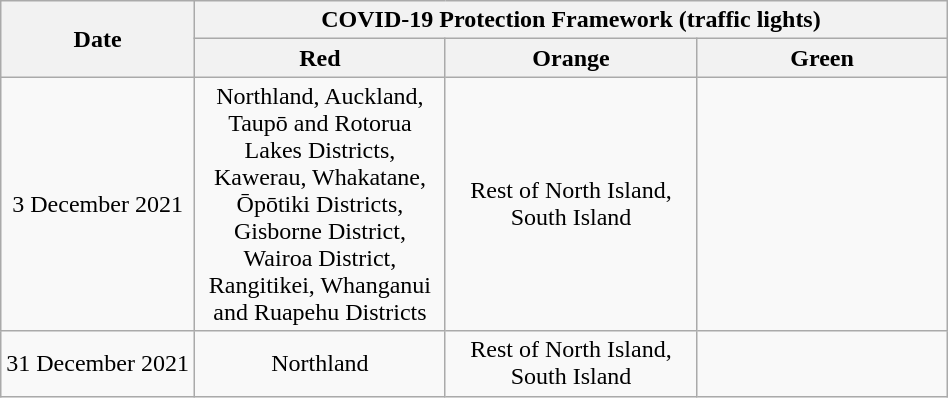<table class="wikitable" style="text-align:center;">
<tr>
<th rowspan=2>Date</th>
<th colspan="3">COVID-19 Protection Framework (traffic lights)</th>
</tr>
<tr>
<th style="width:160px;">Red</th>
<th style="width:160px;">Orange</th>
<th style="width:160px;">Green</th>
</tr>
<tr>
<td>3 December 2021</td>
<td>Northland, Auckland, Taupō and Rotorua Lakes Districts, Kawerau, Whakatane, Ōpōtiki Districts, Gisborne District, Wairoa District, Rangitikei, Whanganui and Ruapehu Districts</td>
<td>Rest of North Island, South Island</td>
<td></td>
</tr>
<tr>
<td>31 December 2021</td>
<td>Northland</td>
<td>Rest of North Island, South Island</td>
<td></td>
</tr>
</table>
